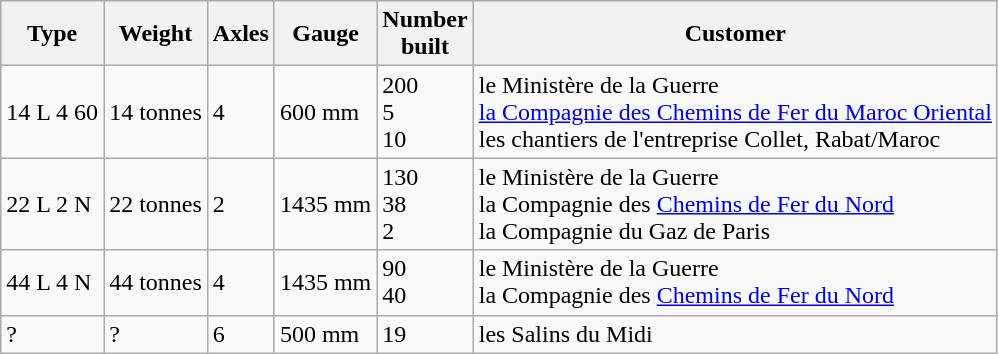<table class="wikitable">
<tr>
<th>Type</th>
<th>Weight</th>
<th>Axles</th>
<th>Gauge</th>
<th>Number<br>built</th>
<th>Customer</th>
</tr>
<tr>
<td>14 L 4 60</td>
<td>14 tonnes</td>
<td>4</td>
<td>600 mm</td>
<td>200<br>5<br>10</td>
<td>le Ministère de la Guerre<br><a href='#'>la Compagnie des Chemins de Fer du Maroc Oriental</a><br>les chantiers de l'entreprise Collet, Rabat/Maroc</td>
</tr>
<tr>
<td>22 L 2 N</td>
<td>22 tonnes</td>
<td>2</td>
<td>1435 mm</td>
<td>130<br>38<br>2</td>
<td>le Ministère de la Guerre<br>la Compagnie des <a href='#'>Chemins de Fer du Nord</a><br>la Compagnie du Gaz de Paris</td>
</tr>
<tr>
<td>44 L 4 N</td>
<td>44 tonnes</td>
<td>4</td>
<td>1435 mm</td>
<td>90<br>40</td>
<td>le Ministère de la Guerre<br>la Compagnie des <a href='#'>Chemins de Fer du Nord</a></td>
</tr>
<tr>
<td>?</td>
<td>?</td>
<td>6</td>
<td>500 mm</td>
<td>19</td>
<td>les Salins du Midi</td>
</tr>
</table>
